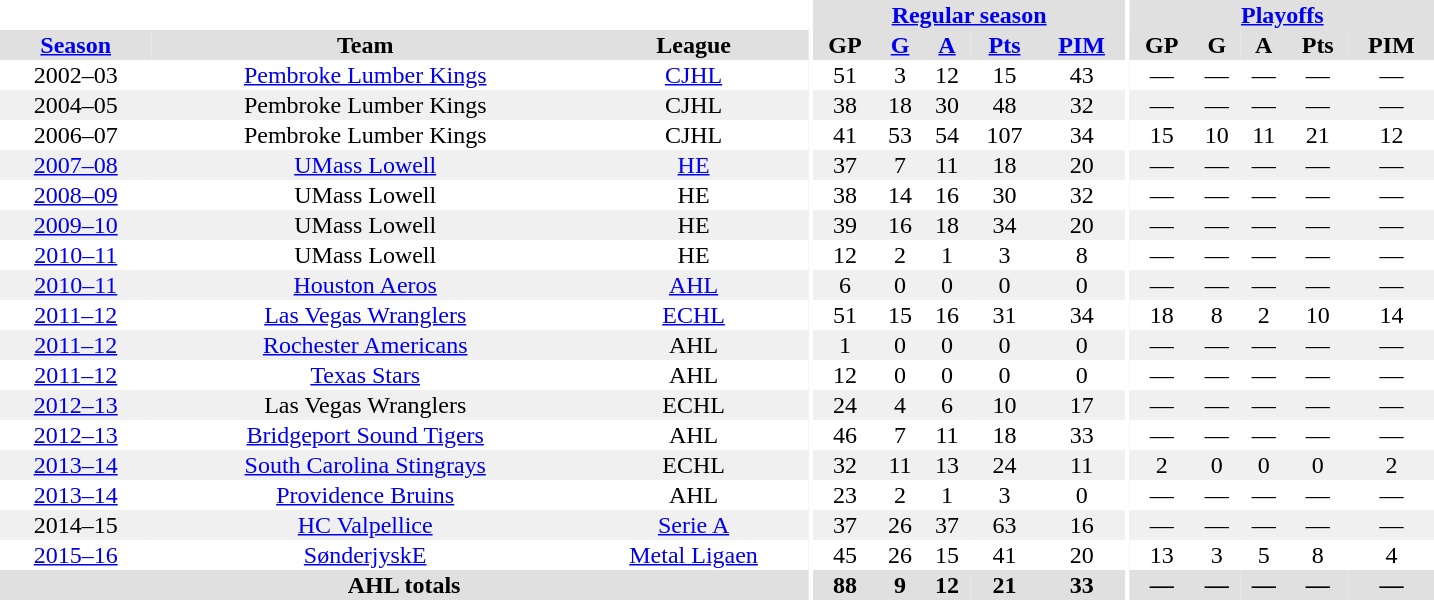<table border="0" cellpadding="1" cellspacing="0" style="text-align:center; width:60em">
<tr bgcolor="#e0e0e0">
<th colspan="3" bgcolor="#ffffff"></th>
<th rowspan="99" bgcolor="#ffffff"></th>
<th colspan="5"><a href='#'>Regular season</a></th>
<th rowspan="99" bgcolor="#ffffff"></th>
<th colspan="5"><a href='#'>Playoffs</a></th>
</tr>
<tr bgcolor="#e0e0e0">
<th><a href='#'>Season</a></th>
<th>Team</th>
<th>League</th>
<th>GP</th>
<th><a href='#'>G</a></th>
<th><a href='#'>A</a></th>
<th><a href='#'>Pts</a></th>
<th><a href='#'>PIM</a></th>
<th>GP</th>
<th>G</th>
<th>A</th>
<th>Pts</th>
<th>PIM</th>
</tr>
<tr>
<td>2002–03</td>
<td><a href='#'>Pembroke Lumber Kings</a></td>
<td><a href='#'>CJHL</a></td>
<td>51</td>
<td>3</td>
<td>12</td>
<td>15</td>
<td>43</td>
<td>—</td>
<td>—</td>
<td>—</td>
<td>—</td>
<td>—</td>
</tr>
<tr bgcolor="#f0f0f0">
<td>2004–05</td>
<td>Pembroke Lumber Kings</td>
<td>CJHL</td>
<td>38</td>
<td>18</td>
<td>30</td>
<td>48</td>
<td>32</td>
<td>—</td>
<td>—</td>
<td>—</td>
<td>—</td>
<td>—</td>
</tr>
<tr>
<td>2006–07</td>
<td>Pembroke Lumber Kings</td>
<td>CJHL</td>
<td>41</td>
<td>53</td>
<td>54</td>
<td>107</td>
<td>34</td>
<td>15</td>
<td>10</td>
<td>11</td>
<td>21</td>
<td>12</td>
</tr>
<tr bgcolor="#f0f0f0">
<td><a href='#'>2007–08</a></td>
<td><a href='#'>UMass Lowell</a></td>
<td><a href='#'>HE</a></td>
<td>37</td>
<td>7</td>
<td>11</td>
<td>18</td>
<td>20</td>
<td>—</td>
<td>—</td>
<td>—</td>
<td>—</td>
<td>—</td>
</tr>
<tr>
<td><a href='#'>2008–09</a></td>
<td>UMass Lowell</td>
<td>HE</td>
<td>38</td>
<td>14</td>
<td>16</td>
<td>30</td>
<td>32</td>
<td>—</td>
<td>—</td>
<td>—</td>
<td>—</td>
<td>—</td>
</tr>
<tr bgcolor="#f0f0f0">
<td><a href='#'>2009–10</a></td>
<td>UMass Lowell</td>
<td>HE</td>
<td>39</td>
<td>16</td>
<td>18</td>
<td>34</td>
<td>20</td>
<td>—</td>
<td>—</td>
<td>—</td>
<td>—</td>
<td>—</td>
</tr>
<tr>
<td><a href='#'>2010–11</a></td>
<td>UMass Lowell</td>
<td>HE</td>
<td>12</td>
<td>2</td>
<td>1</td>
<td>3</td>
<td>8</td>
<td>—</td>
<td>—</td>
<td>—</td>
<td>—</td>
<td>—</td>
</tr>
<tr bgcolor="#f0f0f0">
<td><a href='#'>2010–11</a></td>
<td><a href='#'>Houston Aeros</a></td>
<td><a href='#'>AHL</a></td>
<td>6</td>
<td>0</td>
<td>0</td>
<td>0</td>
<td>0</td>
<td>—</td>
<td>—</td>
<td>—</td>
<td>—</td>
<td>—</td>
</tr>
<tr>
<td><a href='#'>2011–12</a></td>
<td><a href='#'>Las Vegas Wranglers</a></td>
<td><a href='#'>ECHL</a></td>
<td>51</td>
<td>15</td>
<td>16</td>
<td>31</td>
<td>34</td>
<td>18</td>
<td>8</td>
<td>2</td>
<td>10</td>
<td>14</td>
<td></td>
</tr>
<tr bgcolor="#f0f0f0">
<td><a href='#'>2011–12</a></td>
<td><a href='#'>Rochester Americans</a></td>
<td>AHL</td>
<td>1</td>
<td>0</td>
<td>0</td>
<td>0</td>
<td>0</td>
<td>—</td>
<td>—</td>
<td>—</td>
<td>—</td>
<td>—</td>
</tr>
<tr>
<td><a href='#'>2011–12</a></td>
<td><a href='#'>Texas Stars</a></td>
<td>AHL</td>
<td>12</td>
<td>0</td>
<td>0</td>
<td>0</td>
<td>0</td>
<td>—</td>
<td>—</td>
<td>—</td>
<td>—</td>
<td>—</td>
</tr>
<tr bgcolor="#f0f0f0">
<td><a href='#'>2012–13</a></td>
<td>Las Vegas Wranglers</td>
<td>ECHL</td>
<td>24</td>
<td>4</td>
<td>6</td>
<td>10</td>
<td>17</td>
<td>—</td>
<td>—</td>
<td>—</td>
<td>—</td>
<td>—</td>
</tr>
<tr>
<td><a href='#'>2012–13</a></td>
<td><a href='#'>Bridgeport Sound Tigers</a></td>
<td>AHL</td>
<td>46</td>
<td>7</td>
<td>11</td>
<td>18</td>
<td>33</td>
<td>—</td>
<td>—</td>
<td>—</td>
<td>—</td>
<td>—</td>
</tr>
<tr bgcolor="#f0f0f0">
<td><a href='#'>2013–14</a></td>
<td><a href='#'>South Carolina Stingrays</a></td>
<td>ECHL</td>
<td>32</td>
<td>11</td>
<td>13</td>
<td>24</td>
<td>11</td>
<td>2</td>
<td>0</td>
<td>0</td>
<td>0</td>
<td>2</td>
</tr>
<tr>
<td><a href='#'>2013–14</a></td>
<td><a href='#'>Providence Bruins</a></td>
<td>AHL</td>
<td>23</td>
<td>2</td>
<td>1</td>
<td>3</td>
<td>0</td>
<td>—</td>
<td>—</td>
<td>—</td>
<td>—</td>
<td>—</td>
</tr>
<tr bgcolor="#f0f0f0">
<td>2014–15</td>
<td><a href='#'>HC Valpellice</a></td>
<td><a href='#'>Serie A</a></td>
<td>37</td>
<td>26</td>
<td>37</td>
<td>63</td>
<td>16</td>
<td>—</td>
<td>—</td>
<td>—</td>
<td>—</td>
<td>—</td>
</tr>
<tr>
<td><a href='#'>2015–16</a></td>
<td><a href='#'>SønderjyskE</a></td>
<td><a href='#'>Metal Ligaen</a></td>
<td>45</td>
<td>26</td>
<td>15</td>
<td>41</td>
<td>20</td>
<td>13</td>
<td>3</td>
<td>5</td>
<td>8</td>
<td>4</td>
</tr>
<tr bgcolor="#e0e0e0">
<th colspan="3">AHL totals</th>
<th>88</th>
<th>9</th>
<th>12</th>
<th>21</th>
<th>33</th>
<th>—</th>
<th>—</th>
<th>—</th>
<th>—</th>
<th>—</th>
</tr>
</table>
